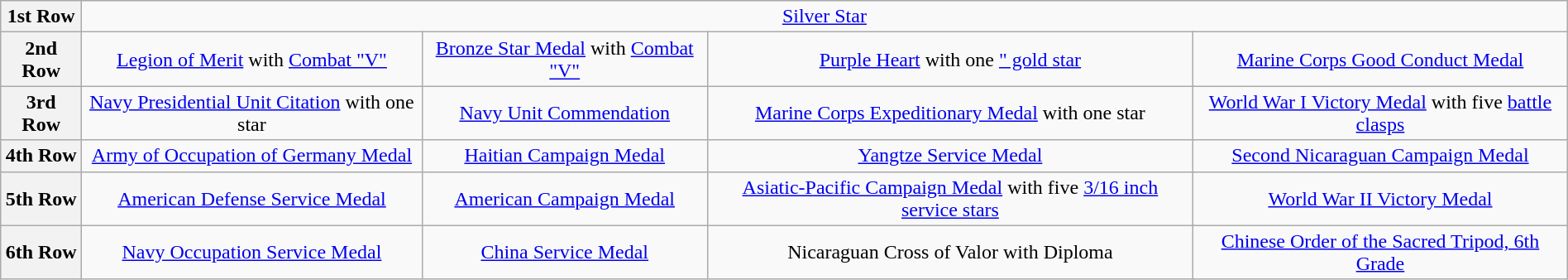<table class="wikitable" style="margin:1em auto; text-align:center;">
<tr>
<th>1st Row</th>
<td colspan="14"><a href='#'>Silver Star</a></td>
</tr>
<tr>
<th>2nd Row</th>
<td colspan="4"><a href='#'>Legion of Merit</a> with <a href='#'>Combat "V"</a></td>
<td colspan="4"><a href='#'>Bronze Star Medal</a> with <a href='#'>Combat "V"</a></td>
<td colspan="4"><a href='#'>Purple Heart</a> with one <a href='#'>" gold star</a></td>
<td colspan="4"><a href='#'>Marine Corps Good Conduct Medal</a></td>
</tr>
<tr>
<th>3rd Row</th>
<td colspan="4"><a href='#'>Navy Presidential Unit Citation</a> with one star</td>
<td colspan="4"><a href='#'>Navy Unit Commendation</a></td>
<td colspan="4"><a href='#'>Marine Corps Expeditionary Medal</a> with one star</td>
<td colspan="4"><a href='#'>World War I Victory Medal</a> with five <a href='#'>battle clasps</a></td>
</tr>
<tr>
<th>4th Row</th>
<td colspan="4"><a href='#'>Army of Occupation of Germany Medal</a></td>
<td colspan="4"><a href='#'>Haitian Campaign Medal</a></td>
<td colspan="4"><a href='#'>Yangtze Service Medal</a></td>
<td colspan="4"><a href='#'>Second Nicaraguan Campaign Medal</a></td>
</tr>
<tr>
<th>5th Row</th>
<td colspan="4"><a href='#'>American Defense Service Medal</a></td>
<td colspan="4"><a href='#'>American Campaign Medal</a></td>
<td colspan="4"><a href='#'>Asiatic-Pacific Campaign Medal</a> with five <a href='#'>3/16 inch service stars</a></td>
<td colspan="4"><a href='#'>World War II Victory Medal</a></td>
</tr>
<tr>
<th>6th Row</th>
<td colspan="4"><a href='#'>Navy Occupation Service Medal</a></td>
<td colspan="4"><a href='#'>China Service Medal</a></td>
<td colspan="4">Nicaraguan Cross of Valor with Diploma</td>
<td colspan="4"><a href='#'>Chinese Order of the Sacred Tripod, 6th Grade</a></td>
</tr>
</table>
